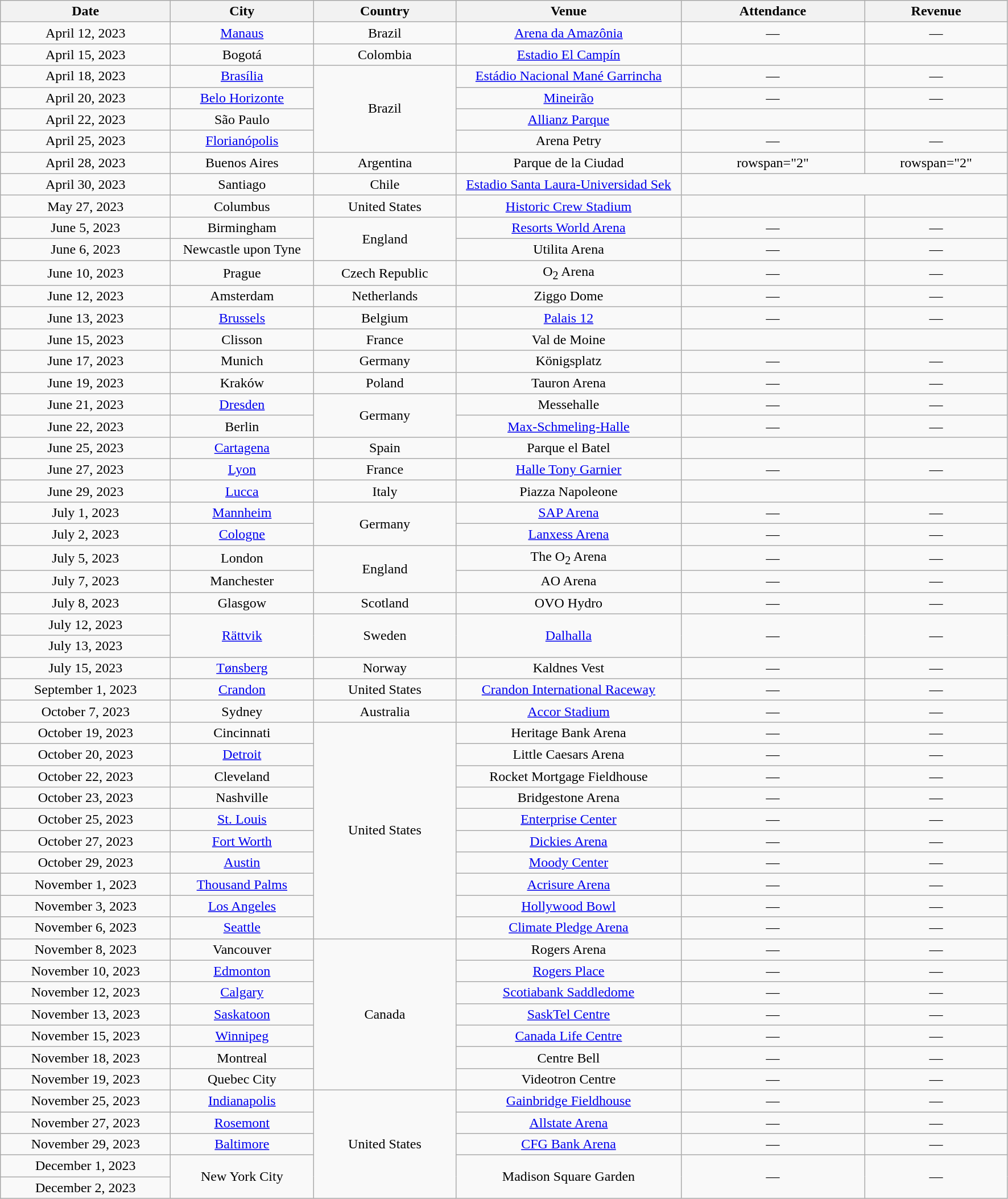<table class="wikitable plainrowheaders" style="text-align:center;">
<tr>
<th scope="col" style="width:12em;">Date</th>
<th scope="col" style="width:10em;">City</th>
<th scope="col" style="width:10em;">Country</th>
<th scope="col" style="width:16em;">Venue</th>
<th scope="col" style="width:13em;">Attendance</th>
<th scope="col" style="width:10em;">Revenue</th>
</tr>
<tr>
<td>April 12, 2023</td>
<td><a href='#'>Manaus</a></td>
<td>Brazil</td>
<td><a href='#'>Arena da Amazônia</a></td>
<td>—</td>
<td>—</td>
</tr>
<tr>
<td>April 15, 2023</td>
<td>Bogotá</td>
<td>Colombia</td>
<td><a href='#'>Estadio El Campín</a></td>
<td></td>
<td></td>
</tr>
<tr>
<td>April 18, 2023</td>
<td><a href='#'>Brasília</a></td>
<td rowspan="4">Brazil</td>
<td><a href='#'>Estádio Nacional Mané Garrincha</a></td>
<td>—</td>
<td>—</td>
</tr>
<tr>
<td>April 20, 2023</td>
<td><a href='#'>Belo Horizonte</a></td>
<td><a href='#'>Mineirão</a></td>
<td>—</td>
<td>—</td>
</tr>
<tr>
<td>April 22, 2023</td>
<td>São Paulo</td>
<td><a href='#'>Allianz Parque</a></td>
<td></td>
<td></td>
</tr>
<tr>
<td>April 25, 2023</td>
<td><a href='#'>Florianópolis</a></td>
<td>Arena Petry</td>
<td>—</td>
<td>—</td>
</tr>
<tr>
<td>April 28, 2023</td>
<td>Buenos Aires</td>
<td>Argentina</td>
<td>Parque de la Ciudad</td>
<td>rowspan="2" </td>
<td>rowspan="2" </td>
</tr>
<tr>
<td>April 30, 2023</td>
<td>Santiago</td>
<td>Chile</td>
<td><a href='#'>Estadio Santa Laura-Universidad Sek</a></td>
</tr>
<tr>
<td>May 27, 2023</td>
<td>Columbus</td>
<td>United States</td>
<td><a href='#'>Historic Crew Stadium</a></td>
<td></td>
<td></td>
</tr>
<tr>
<td>June 5, 2023</td>
<td>Birmingham</td>
<td rowspan="2">England</td>
<td><a href='#'>Resorts World Arena</a></td>
<td>—</td>
<td>—</td>
</tr>
<tr>
<td>June 6, 2023</td>
<td>Newcastle upon Tyne</td>
<td>Utilita Arena</td>
<td>—</td>
<td>—</td>
</tr>
<tr>
<td>June 10, 2023</td>
<td>Prague</td>
<td>Czech Republic</td>
<td>O<sub>2</sub> Arena</td>
<td>—</td>
<td>—</td>
</tr>
<tr>
<td>June 12, 2023</td>
<td>Amsterdam</td>
<td>Netherlands</td>
<td>Ziggo Dome</td>
<td>—</td>
<td>—</td>
</tr>
<tr>
<td>June 13, 2023</td>
<td><a href='#'>Brussels</a></td>
<td>Belgium</td>
<td><a href='#'>Palais 12</a></td>
<td>—</td>
<td>—</td>
</tr>
<tr>
<td>June 15, 2023</td>
<td>Clisson</td>
<td>France</td>
<td>Val de Moine</td>
<td></td>
<td></td>
</tr>
<tr>
<td>June 17, 2023</td>
<td>Munich</td>
<td>Germany</td>
<td>Königsplatz</td>
<td>—</td>
<td>—</td>
</tr>
<tr>
<td>June 19, 2023</td>
<td>Kraków</td>
<td>Poland</td>
<td>Tauron Arena</td>
<td>—</td>
<td>—</td>
</tr>
<tr>
<td>June 21, 2023</td>
<td><a href='#'>Dresden</a></td>
<td rowspan="2">Germany</td>
<td>Messehalle</td>
<td>—</td>
<td>—</td>
</tr>
<tr>
<td>June 22, 2023</td>
<td>Berlin</td>
<td><a href='#'>Max-Schmeling-Halle</a></td>
<td>—</td>
<td>—</td>
</tr>
<tr>
<td>June 25, 2023</td>
<td><a href='#'>Cartagena</a></td>
<td>Spain</td>
<td>Parque el Batel</td>
<td></td>
<td></td>
</tr>
<tr>
<td>June 27, 2023</td>
<td><a href='#'>Lyon</a></td>
<td>France</td>
<td><a href='#'>Halle Tony Garnier</a></td>
<td>—</td>
<td>—</td>
</tr>
<tr>
<td>June 29, 2023</td>
<td><a href='#'>Lucca</a></td>
<td>Italy</td>
<td>Piazza Napoleone</td>
<td></td>
<td></td>
</tr>
<tr>
<td>July 1, 2023</td>
<td><a href='#'>Mannheim</a></td>
<td rowspan="2">Germany</td>
<td><a href='#'>SAP Arena</a></td>
<td>—</td>
<td>—</td>
</tr>
<tr>
<td>July 2, 2023</td>
<td><a href='#'>Cologne</a></td>
<td><a href='#'>Lanxess Arena</a></td>
<td>—</td>
<td>—</td>
</tr>
<tr>
<td>July 5, 2023</td>
<td>London</td>
<td rowspan="2">England</td>
<td>The O<sub>2</sub> Arena</td>
<td>—</td>
<td>—</td>
</tr>
<tr>
<td>July 7, 2023</td>
<td>Manchester</td>
<td>AO Arena</td>
<td>—</td>
<td>—</td>
</tr>
<tr>
<td>July 8, 2023</td>
<td>Glasgow</td>
<td>Scotland</td>
<td>OVO Hydro</td>
<td>—</td>
<td>—</td>
</tr>
<tr>
<td>July 12, 2023</td>
<td rowspan="2"><a href='#'>Rättvik</a></td>
<td rowspan="2">Sweden</td>
<td rowspan="2"><a href='#'>Dalhalla</a></td>
<td rowspan="2">—</td>
<td rowspan="2">—</td>
</tr>
<tr>
<td>July 13, 2023</td>
</tr>
<tr>
<td>July 15, 2023</td>
<td><a href='#'>Tønsberg</a></td>
<td>Norway</td>
<td>Kaldnes Vest</td>
<td>—</td>
<td>—</td>
</tr>
<tr>
<td>September 1, 2023</td>
<td><a href='#'>Crandon</a></td>
<td>United States</td>
<td><a href='#'>Crandon International Raceway</a></td>
<td>—</td>
<td>—</td>
</tr>
<tr>
<td>October 7, 2023</td>
<td>Sydney</td>
<td>Australia</td>
<td><a href='#'>Accor Stadium</a></td>
<td>—</td>
<td>—</td>
</tr>
<tr>
<td>October 19, 2023</td>
<td>Cincinnati</td>
<td rowspan="10">United States</td>
<td>Heritage Bank Arena</td>
<td>—</td>
<td>—</td>
</tr>
<tr>
<td>October 20, 2023</td>
<td><a href='#'>Detroit</a></td>
<td>Little Caesars Arena</td>
<td>—</td>
<td>—</td>
</tr>
<tr>
<td>October 22, 2023</td>
<td>Cleveland</td>
<td>Rocket Mortgage Fieldhouse</td>
<td>—</td>
<td>—</td>
</tr>
<tr>
<td>October 23, 2023</td>
<td>Nashville</td>
<td>Bridgestone Arena</td>
<td>—</td>
<td>—</td>
</tr>
<tr>
<td>October 25, 2023</td>
<td><a href='#'>St. Louis</a></td>
<td><a href='#'>Enterprise Center</a></td>
<td>—</td>
<td>—</td>
</tr>
<tr>
<td>October 27, 2023</td>
<td><a href='#'>Fort Worth</a></td>
<td><a href='#'>Dickies Arena</a></td>
<td>—</td>
<td>—</td>
</tr>
<tr>
<td>October 29, 2023</td>
<td><a href='#'>Austin</a></td>
<td><a href='#'>Moody Center</a></td>
<td>—</td>
<td>—</td>
</tr>
<tr>
<td>November 1, 2023</td>
<td><a href='#'>Thousand Palms</a></td>
<td><a href='#'>Acrisure Arena</a></td>
<td>—</td>
<td>—</td>
</tr>
<tr>
<td>November 3, 2023</td>
<td><a href='#'>Los Angeles</a></td>
<td><a href='#'>Hollywood Bowl</a></td>
<td>—</td>
<td>—</td>
</tr>
<tr>
<td>November 6, 2023</td>
<td><a href='#'>Seattle</a></td>
<td><a href='#'>Climate Pledge Arena</a></td>
<td>—</td>
<td>—</td>
</tr>
<tr>
<td>November 8, 2023</td>
<td>Vancouver</td>
<td rowspan="7">Canada</td>
<td>Rogers Arena</td>
<td>—</td>
<td>—</td>
</tr>
<tr>
<td>November 10, 2023</td>
<td><a href='#'>Edmonton</a></td>
<td><a href='#'>Rogers Place</a></td>
<td>—</td>
<td>—</td>
</tr>
<tr>
<td>November 12, 2023</td>
<td><a href='#'>Calgary</a></td>
<td><a href='#'>Scotiabank Saddledome</a></td>
<td>—</td>
<td>—</td>
</tr>
<tr>
<td>November 13, 2023</td>
<td><a href='#'>Saskatoon</a></td>
<td><a href='#'>SaskTel Centre</a></td>
<td>—</td>
<td>—</td>
</tr>
<tr>
<td>November 15, 2023</td>
<td><a href='#'>Winnipeg</a></td>
<td><a href='#'>Canada Life Centre</a></td>
<td>—</td>
<td>—</td>
</tr>
<tr>
<td>November 18, 2023</td>
<td>Montreal</td>
<td>Centre Bell</td>
<td>—</td>
<td>—</td>
</tr>
<tr>
<td>November 19, 2023</td>
<td>Quebec City</td>
<td>Videotron Centre</td>
<td>—</td>
<td>—</td>
</tr>
<tr>
<td>November 25, 2023</td>
<td><a href='#'>Indianapolis</a></td>
<td rowspan="5">United States</td>
<td><a href='#'>Gainbridge Fieldhouse</a></td>
<td>—</td>
<td>—</td>
</tr>
<tr>
<td>November 27, 2023</td>
<td><a href='#'>Rosemont</a></td>
<td><a href='#'>Allstate Arena</a></td>
<td>—</td>
<td>—</td>
</tr>
<tr>
<td>November 29, 2023</td>
<td><a href='#'>Baltimore</a></td>
<td><a href='#'>CFG Bank Arena</a></td>
<td>—</td>
<td>—</td>
</tr>
<tr>
<td>December 1, 2023</td>
<td rowspan="2">New York City</td>
<td rowspan="2">Madison Square Garden</td>
<td rowspan="2">—</td>
<td rowspan="2">—</td>
</tr>
<tr>
<td>December 2, 2023</td>
</tr>
</table>
